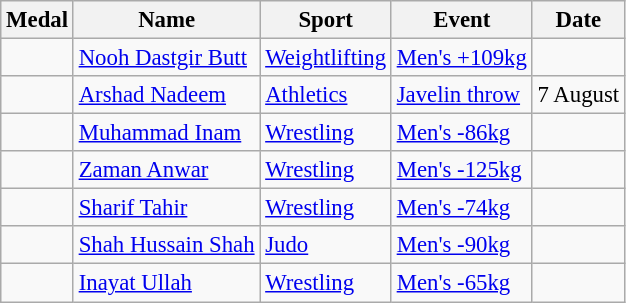<table class="wikitable sortable" style="font-size: 95%;">
<tr>
<th>Medal</th>
<th>Name</th>
<th>Sport</th>
<th>Event</th>
<th>Date</th>
</tr>
<tr>
<td></td>
<td><a href='#'>Nooh Dastgir Butt</a></td>
<td><a href='#'>Weightlifting</a></td>
<td><a href='#'>Men's +109kg</a></td>
<td></td>
</tr>
<tr>
<td></td>
<td><a href='#'>Arshad Nadeem</a></td>
<td><a href='#'>Athletics</a></td>
<td><a href='#'>Javelin throw</a></td>
<td>7 August</td>
</tr>
<tr>
<td></td>
<td><a href='#'>Muhammad Inam</a></td>
<td><a href='#'>Wrestling</a></td>
<td><a href='#'>Men's -86kg</a></td>
<td></td>
</tr>
<tr>
<td></td>
<td><a href='#'>Zaman Anwar</a></td>
<td><a href='#'>Wrestling</a></td>
<td><a href='#'>Men's -125kg</a></td>
<td></td>
</tr>
<tr>
<td></td>
<td><a href='#'>Sharif Tahir</a></td>
<td><a href='#'>Wrestling</a></td>
<td><a href='#'>Men's -74kg</a></td>
<td></td>
</tr>
<tr>
<td></td>
<td><a href='#'>Shah Hussain Shah</a></td>
<td><a href='#'>Judo</a></td>
<td><a href='#'>Men's -90kg</a></td>
<td></td>
</tr>
<tr>
<td></td>
<td><a href='#'>Inayat Ullah</a></td>
<td><a href='#'>Wrestling</a></td>
<td><a href='#'>Men's -65kg</a></td>
<td></td>
</tr>
</table>
